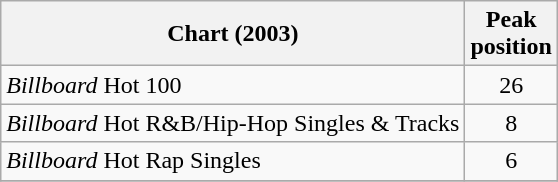<table class="wikitable sortable">
<tr>
<th>Chart (2003)</th>
<th>Peak<br>position</th>
</tr>
<tr>
<td><em>Billboard</em> Hot 100</td>
<td align="center">26</td>
</tr>
<tr>
<td><em>Billboard</em> Hot R&B/Hip-Hop Singles & Tracks</td>
<td align="center">8</td>
</tr>
<tr>
<td><em>Billboard</em> Hot Rap Singles</td>
<td align="center">6</td>
</tr>
<tr>
</tr>
</table>
